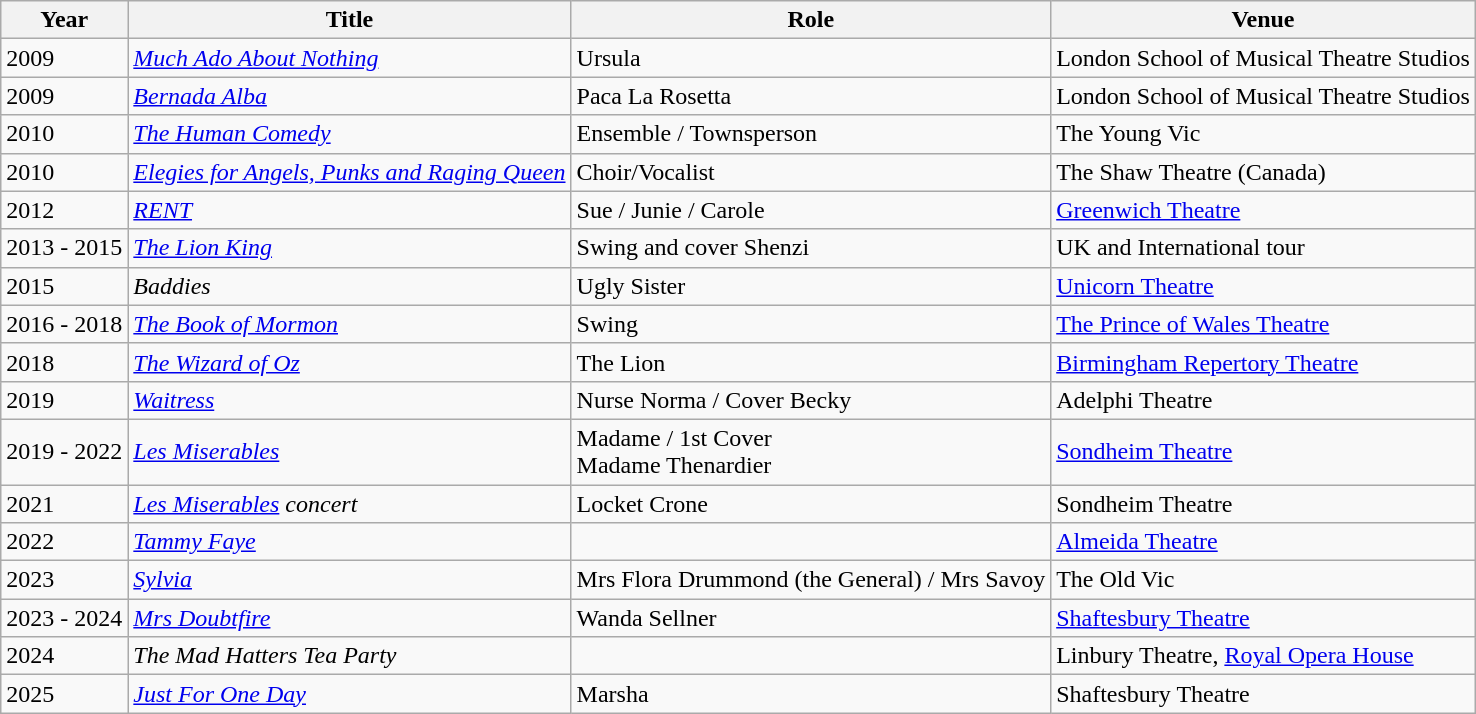<table class="wikitable">
<tr>
<th>Year</th>
<th>Title</th>
<th>Role</th>
<th>Venue</th>
</tr>
<tr>
<td>2009</td>
<td><em><a href='#'>Much Ado About Nothing</a></em></td>
<td>Ursula</td>
<td>London School of Musical Theatre Studios</td>
</tr>
<tr>
<td>2009</td>
<td><em><a href='#'>Bernada Alba</a></em></td>
<td>Paca La Rosetta</td>
<td>London School of Musical Theatre Studios</td>
</tr>
<tr>
<td>2010</td>
<td><a href='#'><em>The Human Comedy</em></a></td>
<td>Ensemble / Townsperson</td>
<td>The Young Vic</td>
</tr>
<tr>
<td>2010</td>
<td><a href='#'><em>Elegies for Angels, Punks and Raging Queen</em></a></td>
<td>Choir/Vocalist</td>
<td>The Shaw Theatre (Canada)</td>
</tr>
<tr>
<td>2012</td>
<td><em><a href='#'>RENT</a></em></td>
<td>Sue / Junie / Carole</td>
<td><a href='#'>Greenwich Theatre</a></td>
</tr>
<tr>
<td>2013 - 2015</td>
<td><a href='#'><em>The Lion King</em></a></td>
<td>Swing and cover Shenzi</td>
<td>UK and International tour</td>
</tr>
<tr>
<td>2015</td>
<td><em>Baddies</em></td>
<td>Ugly Sister</td>
<td><a href='#'>Unicorn Theatre</a></td>
</tr>
<tr>
<td>2016 - 2018</td>
<td><a href='#'><em>The Book of Mormon</em></a></td>
<td>Swing</td>
<td><a href='#'>The Prince of Wales Theatre</a></td>
</tr>
<tr>
<td>2018</td>
<td><em><a href='#'>The Wizard of Oz</a></em></td>
<td>The Lion</td>
<td><a href='#'>Birmingham Repertory Theatre</a></td>
</tr>
<tr>
<td>2019</td>
<td><em><a href='#'>Waitress</a></em></td>
<td>Nurse Norma / Cover Becky</td>
<td>Adelphi Theatre</td>
</tr>
<tr>
<td>2019 - 2022</td>
<td><em><a href='#'>Les Miserables</a></em></td>
<td>Madame / 1st Cover<br>Madame Thenardier</td>
<td><a href='#'>Sondheim Theatre</a></td>
</tr>
<tr>
<td>2021</td>
<td><em><a href='#'>Les Miserables</a> concert</em></td>
<td>Locket Crone</td>
<td>Sondheim Theatre</td>
</tr>
<tr>
<td>2022</td>
<td><em><a href='#'>Tammy Faye</a></em></td>
<td></td>
<td><a href='#'>Almeida Theatre</a></td>
</tr>
<tr>
<td>2023</td>
<td><em><a href='#'>Sylvia</a></em></td>
<td>Mrs Flora Drummond (the General) / Mrs Savoy</td>
<td>The Old Vic</td>
</tr>
<tr>
<td>2023 - 2024</td>
<td><a href='#'><em>Mrs Doubtfire</em></a></td>
<td>Wanda Sellner</td>
<td><a href='#'>Shaftesbury Theatre</a></td>
</tr>
<tr>
<td>2024</td>
<td><em>The Mad Hatters Tea Party</em></td>
<td></td>
<td>Linbury Theatre, <a href='#'>Royal Opera House</a></td>
</tr>
<tr>
<td>2025</td>
<td><em><a href='#'>Just For One Day</a></em></td>
<td>Marsha</td>
<td>Shaftesbury Theatre</td>
</tr>
</table>
